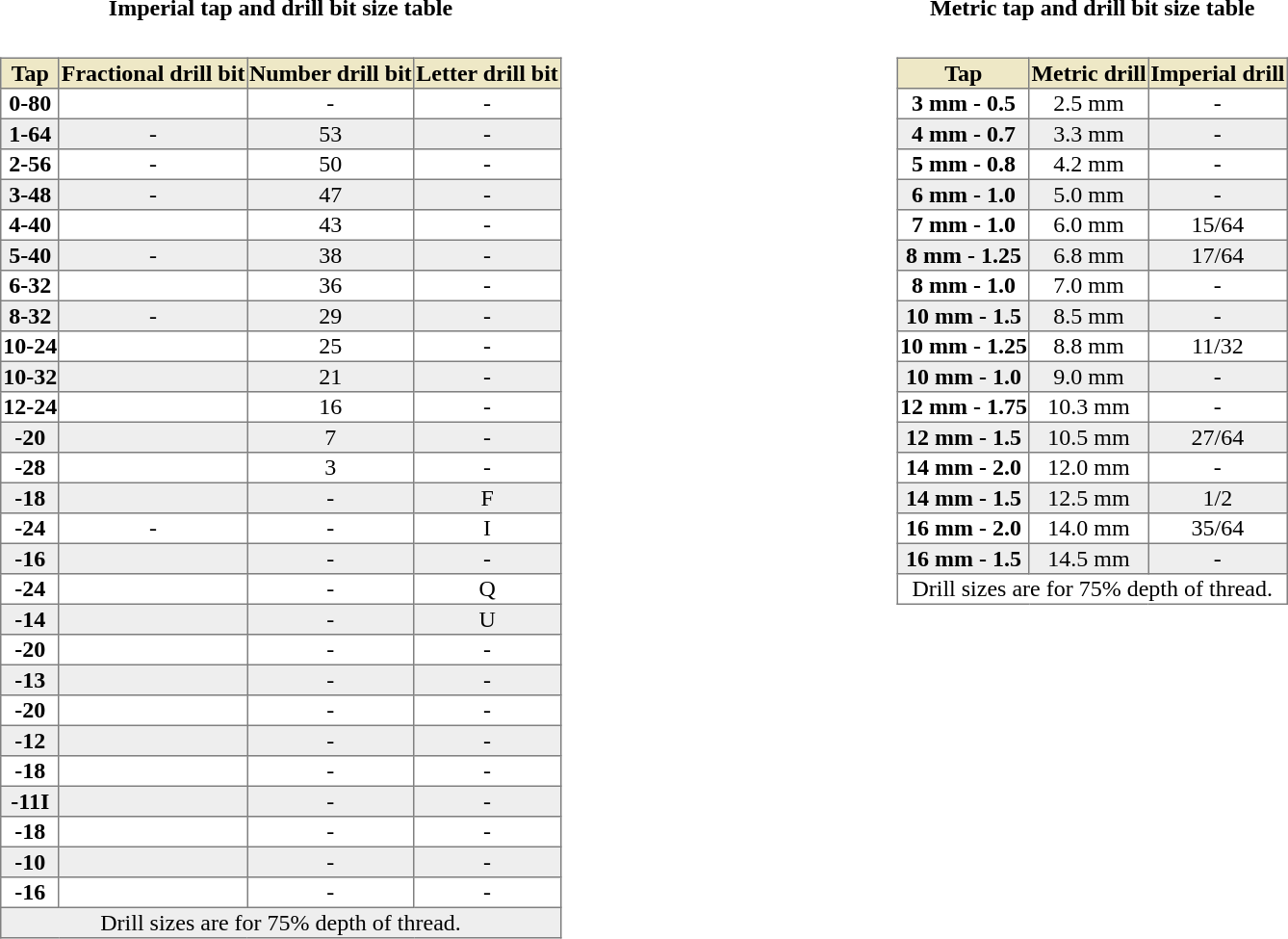<table width="90%" border="0" align="center" cellspacing="5" summary="Tap drill bit size table">
<tr>
<th>Imperial tap and drill bit size table</th>
<th>Metric tap and drill bit size table</th>
<th></th>
</tr>
<tr>
<td valign="top"><br><table align="center" border="1" style="border-collapse: collapse; text-align: center; nowrap">
<tr class="infotableheader" bgcolor="#eee8c6">
<th>Tap</th>
<th>Fractional drill bit</th>
<th>Number drill bit</th>
<th>Letter drill bit</th>
</tr>
<tr>
<th>0-80</th>
<td></td>
<td>-</td>
<td>-</td>
</tr>
<tr bgcolor="#EEEEEE">
<th>1-64</th>
<td>-</td>
<td>53</td>
<td>-</td>
</tr>
<tr>
<th>2-56</th>
<td>-</td>
<td>50</td>
<td>-</td>
</tr>
<tr bgcolor="#EEEEEE">
<th>3-48</th>
<td>-</td>
<td>47</td>
<td>-</td>
</tr>
<tr>
<th>4-40</th>
<td></td>
<td>43</td>
<td>-</td>
</tr>
<tr bgcolor="#EEEEEE">
<th>5-40</th>
<td>-</td>
<td>38</td>
<td>-</td>
</tr>
<tr>
<th>6-32</th>
<td></td>
<td>36</td>
<td>-</td>
</tr>
<tr bgcolor="#EEEEEE">
<th>8-32</th>
<td>-</td>
<td>29</td>
<td>-</td>
</tr>
<tr>
<th>10-24</th>
<td></td>
<td>25</td>
<td>-</td>
</tr>
<tr bgcolor="#EEEEEE">
<th>10-32</th>
<td></td>
<td>21</td>
<td>-</td>
</tr>
<tr>
<th>12-24</th>
<td></td>
<td>16</td>
<td>-</td>
</tr>
<tr bgcolor="#EEEEEE">
<th>-20</th>
<td></td>
<td>7</td>
<td>-</td>
</tr>
<tr>
<th>-28</th>
<td></td>
<td>3</td>
<td>-</td>
</tr>
<tr bgcolor="#EEEEEE">
<th>-18</th>
<td></td>
<td>-</td>
<td>F</td>
</tr>
<tr>
<th>-24</th>
<td>-</td>
<td>-</td>
<td>I</td>
</tr>
<tr bgcolor="#EEEEEE">
<th>-16</th>
<td></td>
<td>-</td>
<td>-</td>
</tr>
<tr>
<th>-24</th>
<td></td>
<td>-</td>
<td>Q</td>
</tr>
<tr bgcolor="#EEEEEE">
<th>-14</th>
<td></td>
<td>-</td>
<td>U</td>
</tr>
<tr>
<th>-20</th>
<td></td>
<td>-</td>
<td>-</td>
</tr>
<tr bgcolor="#EEEEEE">
<th><strong>-13</strong></th>
<td></td>
<td>-</td>
<td>-</td>
</tr>
<tr>
<th>-20</th>
<td></td>
<td>-</td>
<td>-</td>
</tr>
<tr bgcolor="#EEEEEE">
<th>-12</th>
<td></td>
<td>-</td>
<td>-</td>
</tr>
<tr>
<th>-18</th>
<td></td>
<td>-</td>
<td>-</td>
</tr>
<tr bgcolor="#EEEEEE">
<th>-11I</th>
<td></td>
<td>-</td>
<td>-</td>
</tr>
<tr>
<th>-18</th>
<td></td>
<td>-</td>
<td>-</td>
</tr>
<tr bgcolor="#EEEEEE">
<th>-10</th>
<td></td>
<td>-</td>
<td>-</td>
</tr>
<tr>
<th>-16</th>
<td></td>
<td>-</td>
<td>-</td>
</tr>
<tr bgcolor="#EEEEEE">
<td colspan="4"><span>Drill sizes are for 75% depth of thread.</span></td>
</tr>
</table>
</td>
<td valign="top"><br><table align="center" border="1" style="border-collapse: collapse; text-align: center; nowrap">
<tr class="infotableheader" bgcolor="#eee8c6">
<th>Tap</th>
<th>Metric drill</th>
<th>Imperial drill</th>
</tr>
<tr>
<th>3 mm - 0.5</th>
<td>2.5 mm</td>
<td>-</td>
</tr>
<tr bgcolor="#EEEEEE">
<th>4 mm - 0.7</th>
<td>3.3 mm</td>
<td>-</td>
</tr>
<tr>
<th>5 mm - 0.8</th>
<td>4.2 mm</td>
<td>-</td>
</tr>
<tr bgcolor="#EEEEEE">
<th>6 mm - 1.0</th>
<td>5.0 mm</td>
<td>-</td>
</tr>
<tr>
<th>7 mm - 1.0</th>
<td>6.0 mm</td>
<td>15/64</td>
</tr>
<tr bgcolor="#EEEEEE">
<th>8 mm - 1.25</th>
<td>6.8 mm</td>
<td>17/64</td>
</tr>
<tr>
<th>8 mm - 1.0</th>
<td>7.0 mm</td>
<td>-</td>
</tr>
<tr bgcolor="#EEEEEE">
<th>10 mm - 1.5</th>
<td>8.5 mm</td>
<td>-</td>
</tr>
<tr>
<th>10 mm - 1.25</th>
<td>8.8 mm</td>
<td>11/32</td>
</tr>
<tr bgcolor="#EEEEEE">
<th>10 mm - 1.0</th>
<td>9.0 mm</td>
<td>-</td>
</tr>
<tr>
<th>12 mm - 1.75</th>
<td>10.3 mm</td>
<td>-</td>
</tr>
<tr bgcolor="#EEEEEE">
<th>12 mm - 1.5</th>
<td>10.5 mm</td>
<td>27/64</td>
</tr>
<tr>
<th>14 mm - 2.0</th>
<td>12.0 mm</td>
<td>-</td>
</tr>
<tr bgcolor="#EEEEEE">
<th>14 mm - 1.5</th>
<td>12.5 mm</td>
<td>1/2</td>
</tr>
<tr>
<th>16 mm - 2.0</th>
<td>14.0 mm</td>
<td>35/64</td>
</tr>
<tr bgcolor="#EEEEEE">
<th>16 mm - 1.5</th>
<td>14.5 mm</td>
<td>-</td>
</tr>
<tr>
<td colspan="3"><span>Drill sizes are for 75% depth of thread.</span></td>
</tr>
</table>
</td>
</tr>
</table>
